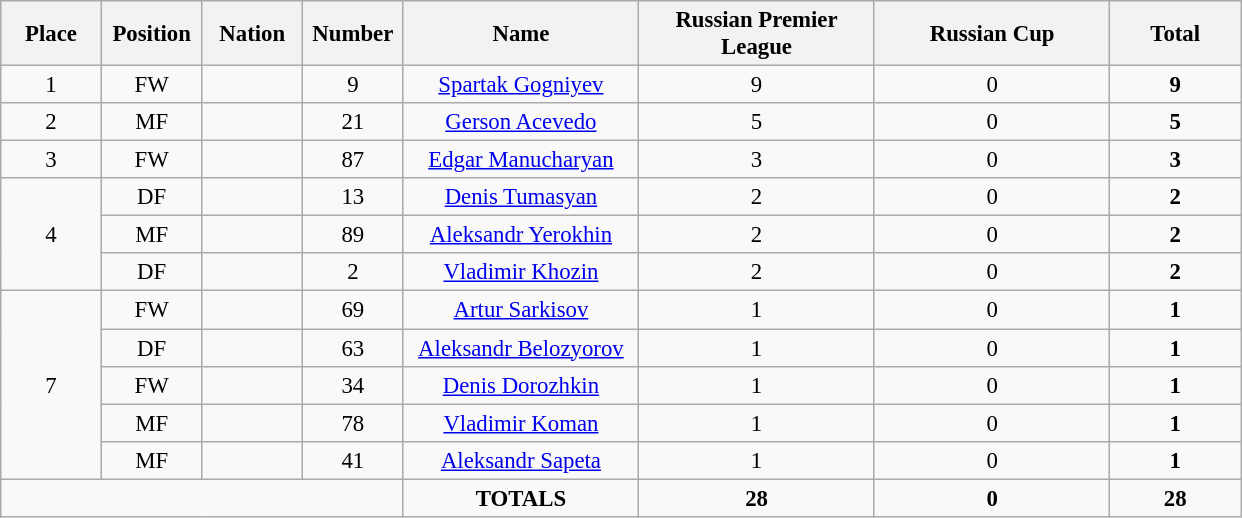<table class="wikitable" style="font-size: 95%; text-align: center;">
<tr>
<th width=60>Place</th>
<th width=60>Position</th>
<th width=60>Nation</th>
<th width=60>Number</th>
<th width=150>Name</th>
<th width=150>Russian Premier League</th>
<th width=150>Russian Cup</th>
<th width=80><strong>Total</strong></th>
</tr>
<tr>
<td>1</td>
<td>FW</td>
<td></td>
<td>9</td>
<td><a href='#'>Spartak Gogniyev</a></td>
<td>9</td>
<td>0</td>
<td><strong>9</strong></td>
</tr>
<tr>
<td>2</td>
<td>MF</td>
<td></td>
<td>21</td>
<td><a href='#'>Gerson Acevedo</a></td>
<td>5</td>
<td>0</td>
<td><strong>5</strong></td>
</tr>
<tr>
<td>3</td>
<td>FW</td>
<td></td>
<td>87</td>
<td><a href='#'>Edgar Manucharyan</a></td>
<td>3</td>
<td>0</td>
<td><strong>3</strong></td>
</tr>
<tr>
<td rowspan=3>4</td>
<td>DF</td>
<td></td>
<td>13</td>
<td><a href='#'>Denis Tumasyan</a></td>
<td>2</td>
<td>0</td>
<td><strong>2</strong></td>
</tr>
<tr>
<td>MF</td>
<td></td>
<td>89</td>
<td><a href='#'>Aleksandr Yerokhin</a></td>
<td>2</td>
<td>0</td>
<td><strong>2</strong></td>
</tr>
<tr>
<td>DF</td>
<td></td>
<td>2</td>
<td><a href='#'>Vladimir Khozin</a></td>
<td>2</td>
<td>0</td>
<td><strong>2</strong></td>
</tr>
<tr>
<td rowspan=5>7</td>
<td>FW</td>
<td></td>
<td>69</td>
<td><a href='#'>Artur Sarkisov</a></td>
<td>1</td>
<td>0</td>
<td><strong>1</strong></td>
</tr>
<tr>
<td>DF</td>
<td></td>
<td>63</td>
<td><a href='#'>Aleksandr Belozyorov</a></td>
<td>1</td>
<td>0</td>
<td><strong>1</strong></td>
</tr>
<tr>
<td>FW</td>
<td></td>
<td>34</td>
<td><a href='#'>Denis Dorozhkin</a></td>
<td>1</td>
<td>0</td>
<td><strong>1</strong></td>
</tr>
<tr>
<td>MF</td>
<td></td>
<td>78</td>
<td><a href='#'>Vladimir Koman</a></td>
<td>1</td>
<td>0</td>
<td><strong>1</strong></td>
</tr>
<tr>
<td>MF</td>
<td></td>
<td>41</td>
<td><a href='#'>Aleksandr Sapeta</a></td>
<td>1</td>
<td>0</td>
<td><strong>1</strong></td>
</tr>
<tr>
<td colspan=4></td>
<td><strong>TOTALS</strong></td>
<td><strong>28</strong></td>
<td><strong>0</strong></td>
<td><strong>28</strong></td>
</tr>
</table>
